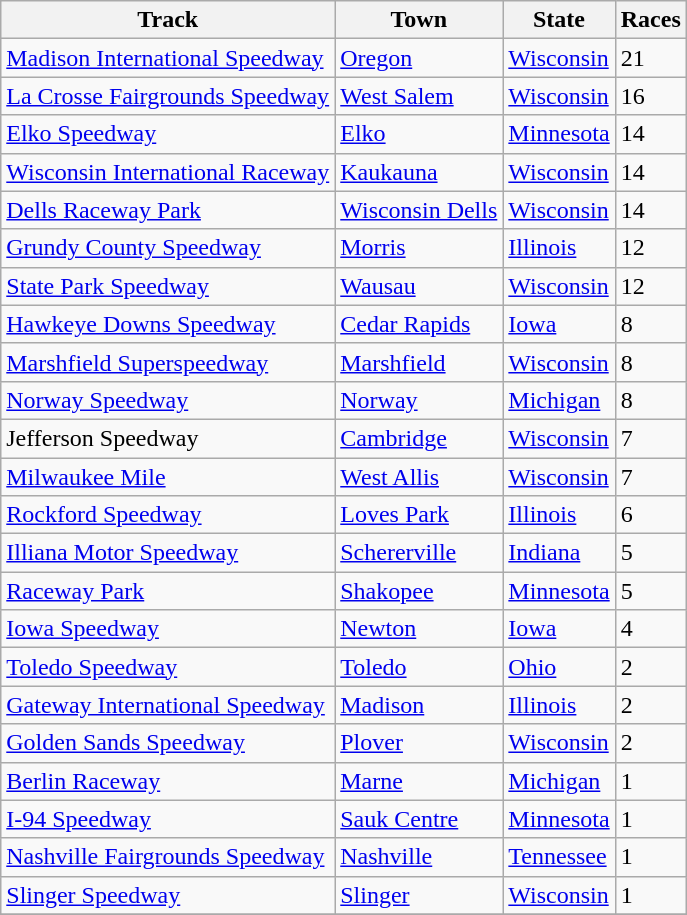<table class="wikitable sortable">
<tr>
<th>Track</th>
<th>Town</th>
<th>State</th>
<th>Races</th>
</tr>
<tr>
<td><a href='#'>Madison International Speedway</a></td>
<td><a href='#'>Oregon</a></td>
<td><a href='#'>Wisconsin</a></td>
<td>21</td>
</tr>
<tr>
<td><a href='#'>La Crosse Fairgrounds Speedway</a></td>
<td><a href='#'>West Salem</a></td>
<td><a href='#'>Wisconsin</a></td>
<td>16</td>
</tr>
<tr>
<td><a href='#'>Elko Speedway</a></td>
<td><a href='#'>Elko</a></td>
<td><a href='#'>Minnesota</a></td>
<td>14</td>
</tr>
<tr>
<td><a href='#'>Wisconsin International Raceway</a></td>
<td><a href='#'>Kaukauna</a></td>
<td><a href='#'>Wisconsin</a></td>
<td>14</td>
</tr>
<tr>
<td><a href='#'>Dells Raceway Park</a></td>
<td><a href='#'>Wisconsin Dells</a></td>
<td><a href='#'>Wisconsin</a></td>
<td>14</td>
</tr>
<tr>
<td><a href='#'>Grundy County Speedway</a></td>
<td><a href='#'>Morris</a></td>
<td><a href='#'>Illinois</a></td>
<td>12</td>
</tr>
<tr>
<td><a href='#'>State Park Speedway</a></td>
<td><a href='#'>Wausau</a></td>
<td><a href='#'>Wisconsin</a></td>
<td>12</td>
</tr>
<tr>
<td><a href='#'>Hawkeye Downs Speedway</a></td>
<td><a href='#'>Cedar Rapids</a></td>
<td><a href='#'>Iowa</a></td>
<td>8</td>
</tr>
<tr>
<td><a href='#'>Marshfield Superspeedway</a></td>
<td><a href='#'>Marshfield</a></td>
<td><a href='#'>Wisconsin</a></td>
<td>8</td>
</tr>
<tr>
<td><a href='#'>Norway Speedway</a></td>
<td><a href='#'>Norway</a></td>
<td><a href='#'>Michigan</a></td>
<td>8</td>
</tr>
<tr>
<td>Jefferson Speedway</td>
<td><a href='#'>Cambridge</a></td>
<td><a href='#'>Wisconsin</a></td>
<td>7</td>
</tr>
<tr>
<td><a href='#'>Milwaukee Mile</a></td>
<td><a href='#'>West Allis</a></td>
<td><a href='#'>Wisconsin</a></td>
<td>7</td>
</tr>
<tr>
<td><a href='#'>Rockford Speedway</a></td>
<td><a href='#'>Loves Park</a></td>
<td><a href='#'>Illinois</a></td>
<td>6</td>
</tr>
<tr>
<td><a href='#'>Illiana Motor Speedway</a></td>
<td><a href='#'>Schererville</a></td>
<td><a href='#'>Indiana</a></td>
<td>5</td>
</tr>
<tr>
<td><a href='#'>Raceway Park</a></td>
<td><a href='#'>Shakopee</a></td>
<td><a href='#'>Minnesota</a></td>
<td>5</td>
</tr>
<tr>
<td><a href='#'>Iowa Speedway</a></td>
<td><a href='#'>Newton</a></td>
<td><a href='#'>Iowa</a></td>
<td>4</td>
</tr>
<tr>
<td><a href='#'>Toledo Speedway</a></td>
<td><a href='#'>Toledo</a></td>
<td><a href='#'>Ohio</a></td>
<td>2</td>
</tr>
<tr>
<td><a href='#'>Gateway International Speedway</a></td>
<td><a href='#'>Madison</a></td>
<td><a href='#'>Illinois</a></td>
<td>2</td>
</tr>
<tr>
<td><a href='#'>Golden Sands Speedway</a></td>
<td><a href='#'>Plover</a></td>
<td><a href='#'>Wisconsin</a></td>
<td>2</td>
</tr>
<tr>
<td><a href='#'>Berlin Raceway</a></td>
<td><a href='#'>Marne</a></td>
<td><a href='#'>Michigan</a></td>
<td>1</td>
</tr>
<tr>
<td><a href='#'>I-94 Speedway</a></td>
<td><a href='#'>Sauk Centre</a></td>
<td><a href='#'>Minnesota</a></td>
<td>1</td>
</tr>
<tr>
<td><a href='#'>Nashville Fairgrounds Speedway</a></td>
<td><a href='#'>Nashville</a></td>
<td><a href='#'>Tennessee</a></td>
<td>1</td>
</tr>
<tr>
<td><a href='#'>Slinger Speedway</a></td>
<td><a href='#'>Slinger</a></td>
<td><a href='#'>Wisconsin</a></td>
<td>1</td>
</tr>
<tr>
</tr>
</table>
